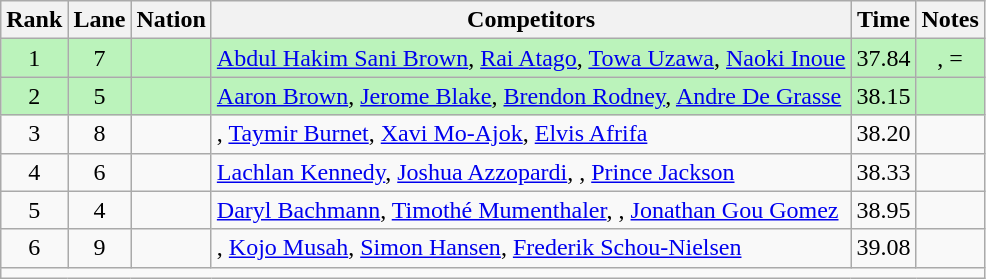<table class="wikitable sortable" style="text-align:center">
<tr>
<th>Rank</th>
<th>Lane</th>
<th>Nation</th>
<th>Competitors</th>
<th>Time</th>
<th>Notes</th>
</tr>
<tr bgcolor="#bbf3bb">
<td>1</td>
<td>7</td>
<td align="left"></td>
<td align="left"><a href='#'>Abdul Hakim Sani Brown</a>, <a href='#'>Rai Atago</a>, <a href='#'>Towa Uzawa</a>, <a href='#'>Naoki Inoue</a></td>
<td>37.84</td>
<td>, =</td>
</tr>
<tr bgcolor="#bbf3bb">
<td>2</td>
<td>5</td>
<td align="left"></td>
<td align="left"><a href='#'>Aaron Brown</a>, <a href='#'>Jerome Blake</a>, <a href='#'>Brendon Rodney</a>, <a href='#'>Andre De Grasse</a></td>
<td>38.15</td>
<td></td>
</tr>
<tr>
<td>3</td>
<td>8</td>
<td align="left"></td>
<td align="left">, <a href='#'>Taymir Burnet</a>, <a href='#'>Xavi Mo-Ajok</a>, <a href='#'>Elvis Afrifa</a></td>
<td>38.20</td>
<td></td>
</tr>
<tr>
<td>4</td>
<td>6</td>
<td align="left"></td>
<td align="left"><a href='#'>Lachlan Kennedy</a>, <a href='#'>Joshua Azzopardi</a>, , <a href='#'>Prince Jackson</a></td>
<td>38.33</td>
<td></td>
</tr>
<tr>
<td>5</td>
<td>4</td>
<td align="left"></td>
<td align="left"><a href='#'>Daryl Bachmann</a>, <a href='#'>Timothé Mumenthaler</a>, , <a href='#'>Jonathan Gou Gomez</a></td>
<td>38.95</td>
<td></td>
</tr>
<tr>
<td>6</td>
<td>9</td>
<td align="left"></td>
<td align="left">, <a href='#'>Kojo Musah</a>, <a href='#'>Simon Hansen</a>, <a href='#'>Frederik Schou-Nielsen</a></td>
<td>39.08</td>
<td></td>
</tr>
<tr class="sortbottom">
<td colspan="6"></td>
</tr>
</table>
